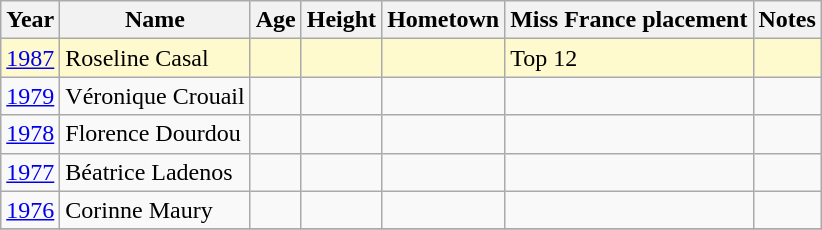<table class="wikitable sortable">
<tr>
<th>Year</th>
<th>Name</th>
<th>Age</th>
<th>Height</th>
<th>Hometown</th>
<th>Miss France placement</th>
<th>Notes</th>
</tr>
<tr bgcolor=#FFFACD>
<td><a href='#'>1987</a></td>
<td>Roseline Casal</td>
<td></td>
<td></td>
<td></td>
<td>Top 12</td>
<td></td>
</tr>
<tr>
<td><a href='#'>1979</a></td>
<td>Véronique Crouail</td>
<td></td>
<td></td>
<td></td>
<td></td>
<td></td>
</tr>
<tr>
<td><a href='#'>1978</a></td>
<td>Florence Dourdou</td>
<td></td>
<td></td>
<td></td>
<td></td>
<td></td>
</tr>
<tr>
<td><a href='#'>1977</a></td>
<td>Béatrice Ladenos</td>
<td></td>
<td></td>
<td></td>
<td></td>
<td></td>
</tr>
<tr>
<td><a href='#'>1976</a></td>
<td>Corinne Maury</td>
<td></td>
<td></td>
<td></td>
<td></td>
<td></td>
</tr>
<tr>
</tr>
</table>
